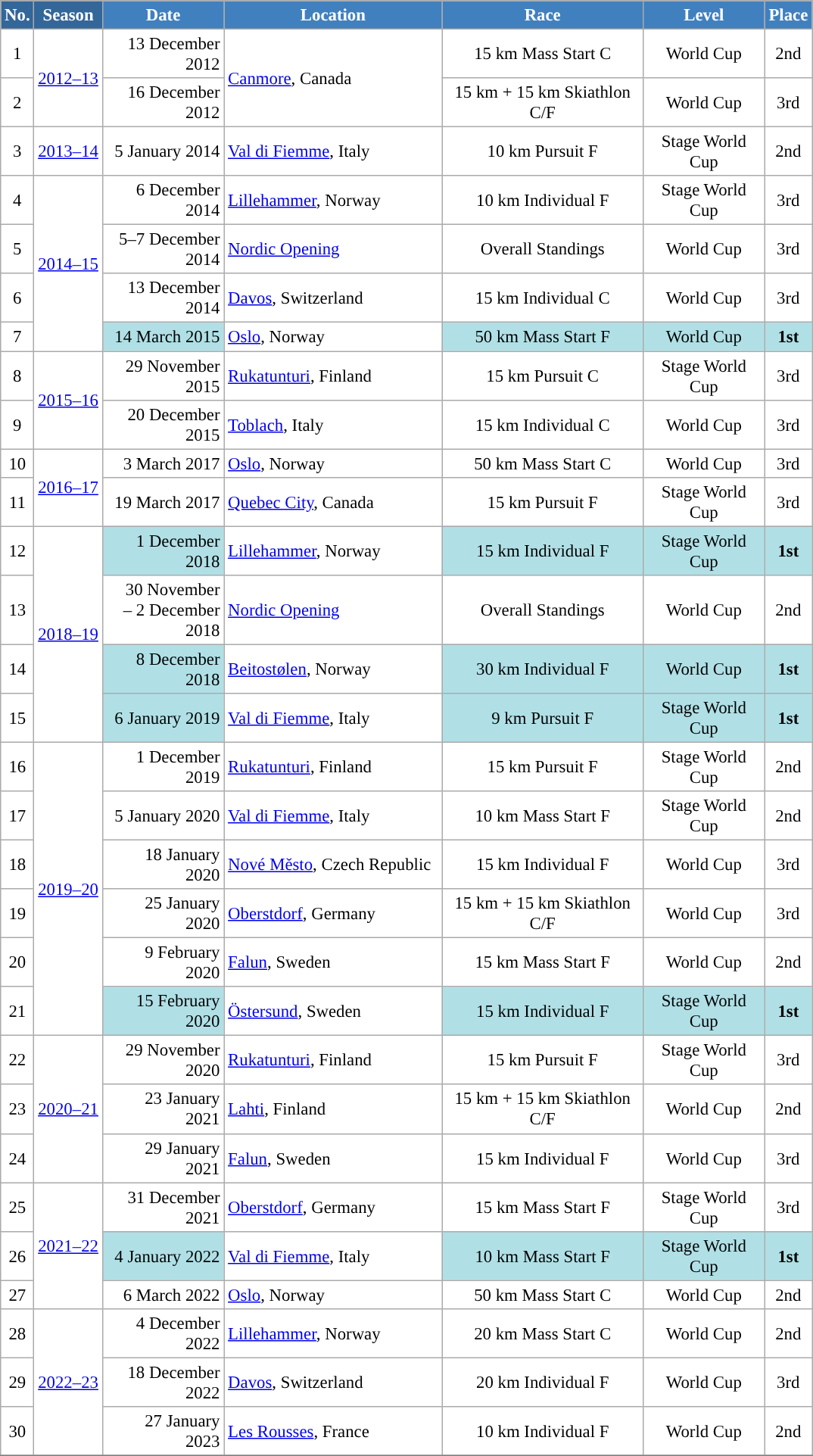<table class="wikitable sortable" style="font-size:95%; text-align:center; border:grey solid 1px; border-collapse:collapse; background:#ffffff;">
<tr style="background:#efefef;">
<th style="background-color:#369; color:white;">No.</th>
<th style="background-color:#369; color:white;">Season</th>
<th style="background-color:#4180be; color:white; width:100px;">Date</th>
<th style="background-color:#4180be; color:white; width:185px;">Location</th>
<th style="background-color:#4180be; color:white; width:170px;">Race</th>
<th style="background-color:#4180be; color:white; width:100px;">Level</th>
<th style="background-color:#4180be; color:white;">Place</th>
</tr>
<tr>
<td align=center>1</td>
<td rowspan=2 align=center><a href='#'>2012–13</a></td>
<td align=right>13 December 2012</td>
<td rowspan=2 align=left> <a href='#'>Canmore</a>, Canada</td>
<td>15 km Mass Start C</td>
<td>World Cup</td>
<td>2nd</td>
</tr>
<tr>
<td align=center>2</td>
<td align=right>16 December 2012</td>
<td>15 km + 15 km Skiathlon C/F</td>
<td>World Cup</td>
<td>3rd</td>
</tr>
<tr>
<td align=center>3</td>
<td rowspan=1 align=center><a href='#'>2013–14</a></td>
<td align=right>5 January 2014</td>
<td align=left> <a href='#'>Val di Fiemme</a>, Italy</td>
<td>10 km Pursuit F</td>
<td>Stage World Cup</td>
<td>2nd</td>
</tr>
<tr>
<td align=center>4</td>
<td rowspan=4 align=center><a href='#'>2014–15</a></td>
<td align=right>6 December 2014</td>
<td align=left> <a href='#'>Lillehammer</a>, Norway</td>
<td>10 km Individual F</td>
<td>Stage World Cup</td>
<td>3rd</td>
</tr>
<tr>
<td align=center>5</td>
<td align=right>5–7 December 2014</td>
<td align=left> <a href='#'>Nordic Opening</a></td>
<td>Overall Standings</td>
<td>World Cup</td>
<td>3rd</td>
</tr>
<tr>
<td align=center>6</td>
<td align=right>13 December 2014</td>
<td align=left> <a href='#'>Davos</a>, Switzerland</td>
<td>15 km Individual C</td>
<td>World Cup</td>
<td>3rd</td>
</tr>
<tr>
<td align=center>7</td>
<td bgcolor="#BOEOE6" align=right>14 March 2015</td>
<td align=left> <a href='#'>Oslo</a>, Norway</td>
<td bgcolor="#BOEOE6">50 km Mass Start F</td>
<td bgcolor="#BOEOE6">World Cup</td>
<td bgcolor="#BOEOE6"><strong>1st</strong></td>
</tr>
<tr>
<td align=center>8</td>
<td rowspan=2 align=center><a href='#'>2015–16</a></td>
<td align=right>29 November 2015</td>
<td align=left> <a href='#'>Rukatunturi</a>, Finland</td>
<td>15 km Pursuit C</td>
<td>Stage World Cup</td>
<td>3rd</td>
</tr>
<tr>
<td align=center>9</td>
<td align=right>20 December 2015</td>
<td align=left> <a href='#'>Toblach</a>, Italy</td>
<td>15 km Individual C</td>
<td>World Cup</td>
<td>3rd</td>
</tr>
<tr>
<td align=center>10</td>
<td rowspan=2 align=center><a href='#'>2016–17</a></td>
<td align=right>3 March 2017</td>
<td align=left> <a href='#'>Oslo</a>, Norway</td>
<td>50 km Mass Start C</td>
<td>World Cup</td>
<td>3rd</td>
</tr>
<tr>
<td align=center>11</td>
<td align=right>19 March 2017</td>
<td align=left> <a href='#'>Quebec City</a>, Canada</td>
<td>15 km Pursuit F</td>
<td>Stage World Cup</td>
<td>3rd</td>
</tr>
<tr>
<td align=center>12</td>
<td rowspan=4 align=center><a href='#'>2018–19</a></td>
<td bgcolor="#BOEOE6" align=right>1 December 2018</td>
<td align=left> <a href='#'>Lillehammer</a>, Norway</td>
<td bgcolor="#BOEOE6">15 km Individual F</td>
<td bgcolor="#BOEOE6">Stage World Cup</td>
<td bgcolor="#BOEOE6"><strong>1st</strong></td>
</tr>
<tr>
<td align=center>13</td>
<td align=right>30 November<br> – 2 December 2018</td>
<td align=left> <a href='#'>Nordic Opening</a></td>
<td>Overall Standings</td>
<td>World Cup</td>
<td>2nd</td>
</tr>
<tr>
<td align=center>14</td>
<td bgcolor="#BOEOE6" align=right>8 December 2018</td>
<td align=left> <a href='#'>Beitostølen</a>, Norway</td>
<td bgcolor="#BOEOE6">30 km Individual F</td>
<td bgcolor="#BOEOE6">World Cup</td>
<td bgcolor="#BOEOE6"><strong>1st</strong></td>
</tr>
<tr>
<td align=center>15</td>
<td bgcolor="#BOEOE6" align=right>6 January 2019</td>
<td align=left> <a href='#'>Val di Fiemme</a>, Italy</td>
<td bgcolor="#BOEOE6">9 km Pursuit F</td>
<td bgcolor="#BOEOE6">Stage World Cup</td>
<td bgcolor="#BOEOE6"><strong>1st</strong></td>
</tr>
<tr>
<td align=center>16</td>
<td rowspan=6 align=center><a href='#'>2019–20</a></td>
<td align=right>1 December 2019</td>
<td align=left> <a href='#'>Rukatunturi</a>, Finland</td>
<td>15 km Pursuit F</td>
<td>Stage World Cup</td>
<td>2nd</td>
</tr>
<tr>
<td align=center>17</td>
<td align=right>5 January 2020</td>
<td align=left> <a href='#'>Val di Fiemme</a>, Italy</td>
<td>10 km Mass Start F</td>
<td>Stage World Cup</td>
<td>2nd</td>
</tr>
<tr>
<td align=center>18</td>
<td align=right>18 January 2020</td>
<td align=left> <a href='#'>Nové Město</a>, Czech Republic</td>
<td>15 km Individual F</td>
<td>World Cup</td>
<td>3rd</td>
</tr>
<tr>
<td align=center>19</td>
<td align=right>25 January 2020</td>
<td align=left> <a href='#'>Oberstdorf</a>, Germany</td>
<td>15 km + 15 km Skiathlon C/F</td>
<td>World Cup</td>
<td>3rd</td>
</tr>
<tr>
<td align=center>20</td>
<td align=right>9 February 2020</td>
<td align=left> <a href='#'>Falun</a>, Sweden</td>
<td>15 km Mass Start F</td>
<td>World Cup</td>
<td>2nd</td>
</tr>
<tr>
<td align=center>21</td>
<td bgcolor="#BOEOE6" align=right>15 February 2020</td>
<td align=left> <a href='#'>Östersund</a>, Sweden</td>
<td bgcolor="#BOEOE6">15 km Individual F</td>
<td bgcolor="#BOEOE6">Stage World Cup</td>
<td bgcolor="#BOEOE6"><strong>1st</strong></td>
</tr>
<tr>
<td align=center>22</td>
<td rowspan=3 align=center><a href='#'>2020–21</a></td>
<td align=right>29 November 2020</td>
<td align=left> <a href='#'>Rukatunturi</a>, Finland</td>
<td>15 km Pursuit F</td>
<td>Stage World Cup</td>
<td>3rd</td>
</tr>
<tr>
<td align=center>23</td>
<td align=right>23 January 2021</td>
<td align=left> <a href='#'>Lahti</a>, Finland</td>
<td>15 km + 15 km Skiathlon C/F</td>
<td>World Cup</td>
<td>2nd</td>
</tr>
<tr>
<td align=center>24</td>
<td align=right>29 January 2021</td>
<td align=left> <a href='#'>Falun</a>, Sweden</td>
<td>15 km Individual F</td>
<td>World Cup</td>
<td>3rd</td>
</tr>
<tr>
<td align=center>25</td>
<td rowspan=3 align=center><a href='#'>2021–22</a></td>
<td align=right>31 December 2021</td>
<td align=left> <a href='#'>Oberstdorf</a>, Germany</td>
<td>15 km Mass Start F</td>
<td>Stage World Cup</td>
<td>3rd</td>
</tr>
<tr>
<td align=center>26</td>
<td bgcolor="#BOEOE6" align=right>4 January 2022</td>
<td align=left> <a href='#'>Val di Fiemme</a>, Italy</td>
<td bgcolor="#BOEOE6">10 km Mass Start F</td>
<td bgcolor="#BOEOE6">Stage World Cup</td>
<td bgcolor="#BOEOE6"><strong>1st</strong></td>
</tr>
<tr>
<td align=center>27</td>
<td align=right>6 March 2022</td>
<td align=left> <a href='#'>Oslo</a>, Norway</td>
<td>50 km Mass Start C</td>
<td>World Cup</td>
<td>2nd</td>
</tr>
<tr>
<td align=center>28</td>
<td rowspan=3 align=center><a href='#'>2022–23</a></td>
<td align=right>4 December 2022</td>
<td align=left> <a href='#'>Lillehammer</a>, Norway</td>
<td>20 km Mass Start C</td>
<td>World Cup</td>
<td>2nd</td>
</tr>
<tr>
<td align=center>29</td>
<td align=right>18 December 2022</td>
<td align=left> <a href='#'>Davos</a>, Switzerland</td>
<td>20 km Individual F</td>
<td>World Cup</td>
<td>3rd</td>
</tr>
<tr>
<td align=center>30</td>
<td align=right>27 January 2023</td>
<td align=left> <a href='#'>Les Rousses</a>, France</td>
<td>10 km Individual F</td>
<td>World Cup</td>
<td>2nd</td>
</tr>
<tr>
</tr>
</table>
